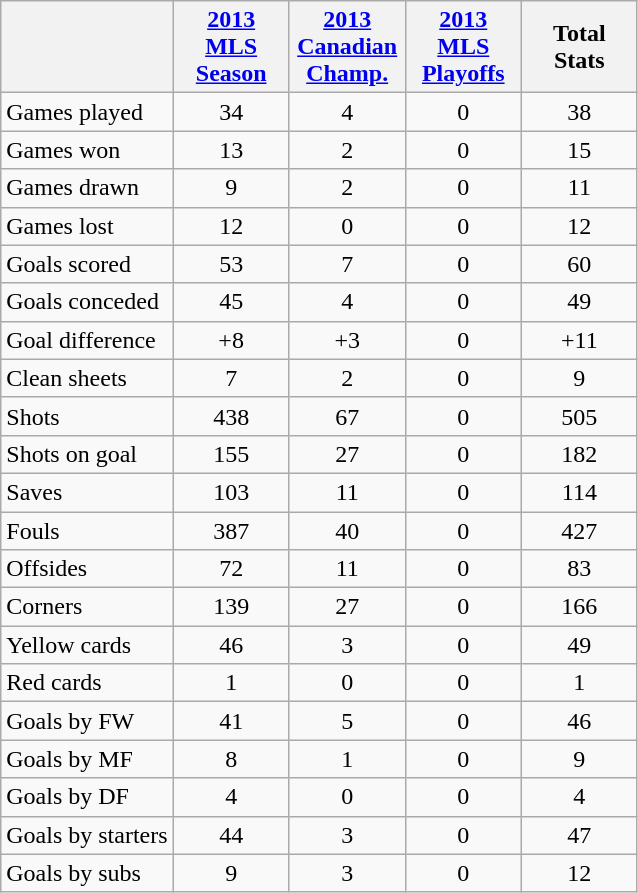<table class="wikitable" style="text-align: center;">
<tr>
<th></th>
<th style="width:70px;"><a href='#'>2013 MLS Season</a></th>
<th style="width:70px;"><a href='#'>2013 Canadian Champ.</a></th>
<th style="width:70px;"><a href='#'>2013 MLS Playoffs</a></th>
<th style="width:70px;">Total Stats</th>
</tr>
<tr>
<td align=left>Games played</td>
<td>34</td>
<td>4</td>
<td>0</td>
<td>38</td>
</tr>
<tr>
<td align=left>Games won</td>
<td>13</td>
<td>2</td>
<td>0</td>
<td>15</td>
</tr>
<tr>
<td align=left>Games drawn</td>
<td>9</td>
<td>2</td>
<td>0</td>
<td>11</td>
</tr>
<tr>
<td align=left>Games lost</td>
<td>12</td>
<td>0</td>
<td>0</td>
<td>12</td>
</tr>
<tr>
<td align=left>Goals scored</td>
<td>53</td>
<td>7</td>
<td>0</td>
<td>60</td>
</tr>
<tr>
<td align=left>Goals conceded</td>
<td>45</td>
<td>4</td>
<td>0</td>
<td>49</td>
</tr>
<tr>
<td align=left>Goal difference</td>
<td>+8</td>
<td>+3</td>
<td>0</td>
<td>+11</td>
</tr>
<tr>
<td align=left>Clean sheets</td>
<td>7</td>
<td>2</td>
<td>0</td>
<td>9</td>
</tr>
<tr>
<td align=left>Shots</td>
<td>438</td>
<td>67</td>
<td>0</td>
<td>505</td>
</tr>
<tr>
<td align=left>Shots on goal</td>
<td>155</td>
<td>27</td>
<td>0</td>
<td>182</td>
</tr>
<tr>
<td align=left>Saves</td>
<td>103</td>
<td>11</td>
<td>0</td>
<td>114</td>
</tr>
<tr>
<td align=left>Fouls</td>
<td>387</td>
<td>40</td>
<td>0</td>
<td>427</td>
</tr>
<tr>
<td align=left>Offsides</td>
<td>72</td>
<td>11</td>
<td>0</td>
<td>83</td>
</tr>
<tr>
<td align=left>Corners</td>
<td>139</td>
<td>27</td>
<td>0</td>
<td>166</td>
</tr>
<tr>
<td align=left>Yellow cards</td>
<td>46</td>
<td>3</td>
<td>0</td>
<td>49</td>
</tr>
<tr>
<td align=left>Red cards</td>
<td>1</td>
<td>0</td>
<td>0</td>
<td>1</td>
</tr>
<tr>
<td align=left>Goals by FW</td>
<td>41</td>
<td>5</td>
<td>0</td>
<td>46</td>
</tr>
<tr>
<td align=left>Goals by MF</td>
<td>8</td>
<td>1</td>
<td>0</td>
<td>9</td>
</tr>
<tr>
<td align=left>Goals by DF</td>
<td>4</td>
<td>0</td>
<td>0</td>
<td>4</td>
</tr>
<tr>
<td align=left>Goals by starters</td>
<td>44</td>
<td>3</td>
<td>0</td>
<td>47</td>
</tr>
<tr>
<td align=left>Goals by subs</td>
<td>9</td>
<td>3</td>
<td>0</td>
<td>12</td>
</tr>
</table>
